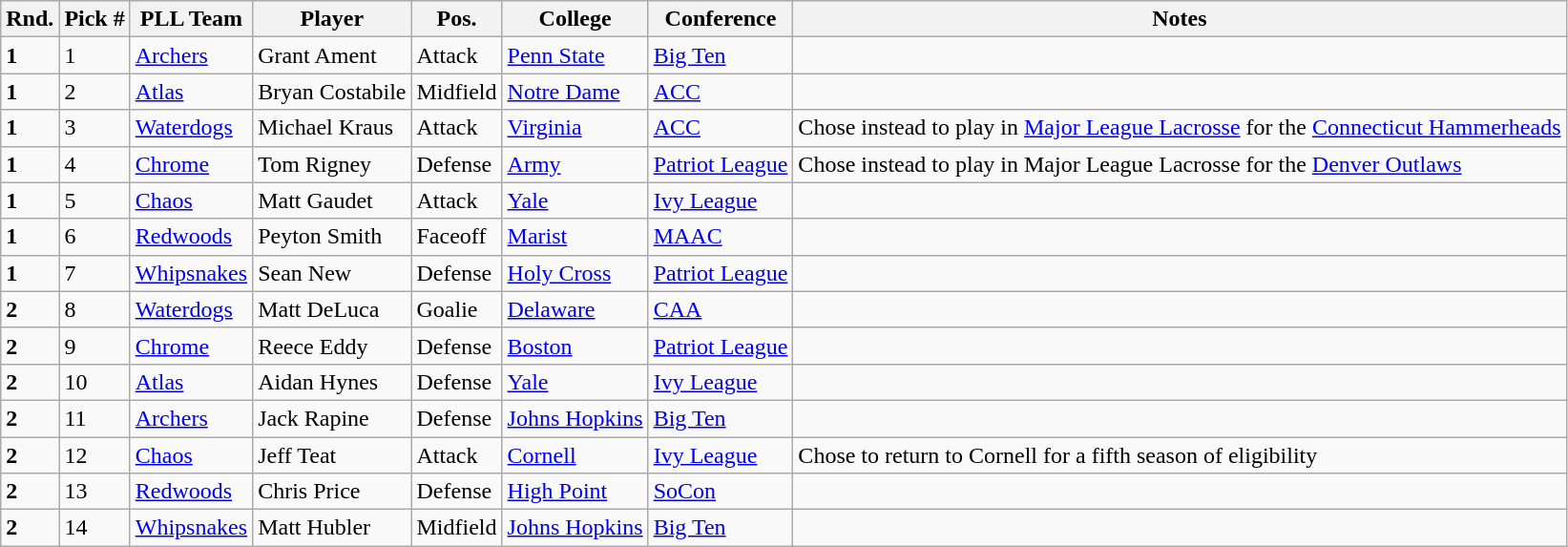<table class="wikitable">
<tr>
<th>Rnd.</th>
<th>Pick #</th>
<th>PLL Team</th>
<th>Player</th>
<th>Pos.</th>
<th>College</th>
<th>Conference</th>
<th>Notes</th>
</tr>
<tr>
<td><strong>1</strong></td>
<td>1</td>
<td><a href='#'>Archers</a></td>
<td>Grant Ament</td>
<td>Attack</td>
<td><a href='#'>Penn State</a></td>
<td><a href='#'>Big Ten</a></td>
<td></td>
</tr>
<tr>
<td><strong>1</strong></td>
<td>2</td>
<td><a href='#'>Atlas</a></td>
<td>Bryan Costabile</td>
<td>Midfield</td>
<td><a href='#'>Notre Dame</a></td>
<td><a href='#'>ACC</a></td>
<td></td>
</tr>
<tr>
<td><strong>1</strong></td>
<td>3</td>
<td><a href='#'>Waterdogs</a></td>
<td>Michael Kraus</td>
<td>Attack</td>
<td><a href='#'>Virginia</a></td>
<td><a href='#'>ACC</a></td>
<td>Chose instead to play in <a href='#'>Major League Lacrosse</a> for the <a href='#'>Connecticut Hammerheads</a></td>
</tr>
<tr>
<td><strong>1</strong></td>
<td>4</td>
<td><a href='#'>Chrome</a></td>
<td>Tom Rigney</td>
<td>Defense</td>
<td><a href='#'>Army</a></td>
<td><a href='#'>Patriot League</a></td>
<td>Chose instead to play in Major League Lacrosse for the <a href='#'>Denver Outlaws</a></td>
</tr>
<tr>
<td><strong>1</strong></td>
<td>5</td>
<td><a href='#'>Chaos</a></td>
<td>Matt Gaudet</td>
<td>Attack</td>
<td><a href='#'>Yale</a></td>
<td><a href='#'>Ivy League</a></td>
<td></td>
</tr>
<tr>
<td><strong>1</strong></td>
<td>6</td>
<td><a href='#'>Redwoods</a></td>
<td>Peyton Smith</td>
<td>Faceoff</td>
<td><a href='#'>Marist</a></td>
<td><a href='#'>MAAC</a></td>
<td></td>
</tr>
<tr>
<td><strong>1</strong></td>
<td>7</td>
<td><a href='#'>Whipsnakes</a></td>
<td>Sean New</td>
<td>Defense</td>
<td><a href='#'>Holy Cross</a></td>
<td><a href='#'>Patriot League</a></td>
<td></td>
</tr>
<tr>
<td><strong>2</strong></td>
<td>8</td>
<td><a href='#'>Waterdogs</a></td>
<td>Matt DeLuca</td>
<td>Goalie</td>
<td><a href='#'>Delaware</a></td>
<td><a href='#'>CAA</a></td>
<td></td>
</tr>
<tr>
<td><strong>2</strong></td>
<td>9</td>
<td><a href='#'>Chrome</a></td>
<td>Reece Eddy</td>
<td>Defense</td>
<td><a href='#'>Boston</a></td>
<td><a href='#'>Patriot League</a></td>
<td></td>
</tr>
<tr>
<td><strong>2</strong></td>
<td>10</td>
<td><a href='#'>Atlas</a></td>
<td>Aidan Hynes</td>
<td>Defense</td>
<td><a href='#'>Yale</a></td>
<td><a href='#'>Ivy League</a></td>
<td></td>
</tr>
<tr>
<td><strong>2</strong></td>
<td>11</td>
<td><a href='#'>Archers</a></td>
<td>Jack Rapine</td>
<td>Defense</td>
<td><a href='#'>Johns Hopkins</a></td>
<td><a href='#'>Big Ten</a></td>
<td></td>
</tr>
<tr>
<td><strong>2</strong></td>
<td>12</td>
<td><a href='#'>Chaos</a></td>
<td>Jeff Teat</td>
<td>Attack</td>
<td><a href='#'>Cornell</a></td>
<td><a href='#'>Ivy League</a></td>
<td>Chose to return to Cornell for a fifth season of eligibility</td>
</tr>
<tr>
<td><strong>2</strong></td>
<td>13</td>
<td><a href='#'>Redwoods</a></td>
<td>Chris Price</td>
<td>Defense</td>
<td><a href='#'>High Point</a></td>
<td><a href='#'>SoCon</a></td>
<td></td>
</tr>
<tr>
<td><strong>2</strong></td>
<td>14</td>
<td><a href='#'>Whipsnakes</a></td>
<td>Matt Hubler</td>
<td>Midfield</td>
<td><a href='#'>Johns Hopkins</a></td>
<td><a href='#'>Big Ten</a></td>
<td></td>
</tr>
</table>
